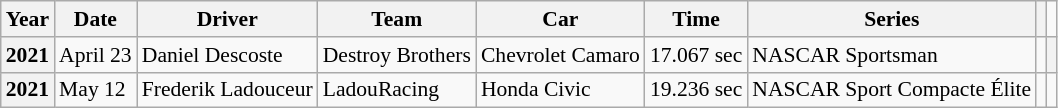<table class="sortable wikitable" style="font-size: 90%;">
<tr>
<th>Year</th>
<th>Date</th>
<th>Driver</th>
<th>Team</th>
<th>Car</th>
<th>Time</th>
<th>Series</th>
<th></th>
</tr>
<tr>
<th>2021</th>
<td>April 23</td>
<td> Daniel Descoste</td>
<td>Destroy Brothers</td>
<td>Chevrolet Camaro</td>
<td>17.067 sec</td>
<td>NASCAR Sportsman</td>
<td></td>
<th></th>
</tr>
<tr>
<th>2021</th>
<td>May 12</td>
<td> Frederik Ladouceur</td>
<td>LadouRacing</td>
<td>Honda Civic</td>
<td>19.236 sec</td>
<td>NASCAR Sport Compacte Élite</td>
<td></td>
</tr>
</table>
